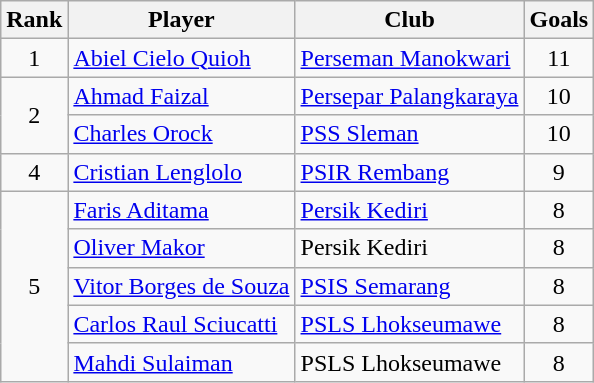<table class="wikitable" style="text-align:center">
<tr>
<th>Rank</th>
<th>Player</th>
<th>Club</th>
<th>Goals</th>
</tr>
<tr>
<td rowspan="1">1</td>
<td align="left"><a href='#'>Abiel Cielo Quioh</a></td>
<td align="left"><a href='#'>Perseman Manokwari</a></td>
<td>11</td>
</tr>
<tr>
<td rowspan="2">2</td>
<td align="left"><a href='#'>Ahmad Faizal</a></td>
<td align="left"><a href='#'>Persepar Palangkaraya</a></td>
<td>10</td>
</tr>
<tr>
<td align="left"><a href='#'>Charles Orock</a></td>
<td align="left"><a href='#'>PSS Sleman</a></td>
<td>10</td>
</tr>
<tr>
<td rowspan="1">4</td>
<td align="left"><a href='#'>Cristian Lenglolo</a></td>
<td align="left"><a href='#'>PSIR Rembang</a></td>
<td>9</td>
</tr>
<tr>
<td rowspan="5">5</td>
<td align="left"><a href='#'>Faris Aditama</a></td>
<td align="left"><a href='#'>Persik Kediri</a></td>
<td>8</td>
</tr>
<tr>
<td align="left"><a href='#'>Oliver Makor</a></td>
<td align="left">Persik Kediri</td>
<td>8</td>
</tr>
<tr>
<td align="left"><a href='#'>Vitor Borges de Souza</a></td>
<td align="left"><a href='#'>PSIS Semarang</a></td>
<td>8</td>
</tr>
<tr>
<td align="left"><a href='#'>Carlos Raul Sciucatti</a></td>
<td align="left"><a href='#'>PSLS Lhokseumawe</a></td>
<td>8</td>
</tr>
<tr>
<td align="left"><a href='#'>Mahdi Sulaiman</a></td>
<td align="left">PSLS Lhokseumawe</td>
<td>8</td>
</tr>
</table>
